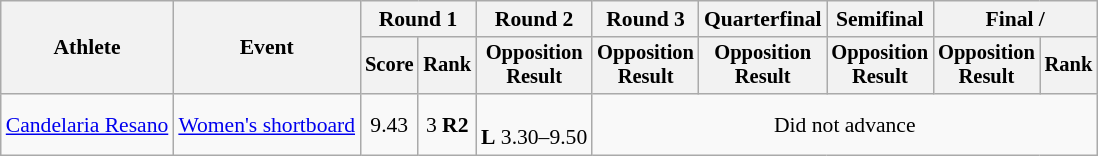<table class=wikitable style="font-size:90%">
<tr>
<th rowspan=2>Athlete</th>
<th rowspan=2>Event</th>
<th colspan=2>Round 1</th>
<th>Round 2</th>
<th>Round 3</th>
<th>Quarterfinal</th>
<th>Semifinal</th>
<th colspan=2>Final / </th>
</tr>
<tr style=font-size:95%>
<th>Score</th>
<th>Rank</th>
<th>Opposition<br>Result</th>
<th>Opposition<br>Result</th>
<th>Opposition<br>Result</th>
<th>Opposition<br>Result</th>
<th>Opposition<br>Result</th>
<th>Rank</th>
</tr>
<tr align=center>
<td align=left><a href='#'>Candelaria Resano</a></td>
<td align=left><a href='#'>Women's shortboard</a></td>
<td>9.43</td>
<td>3 <strong>R2</strong></td>
<td><br><strong>L</strong> 3.30–9.50</td>
<td colspan=5>Did not advance</td>
</tr>
</table>
